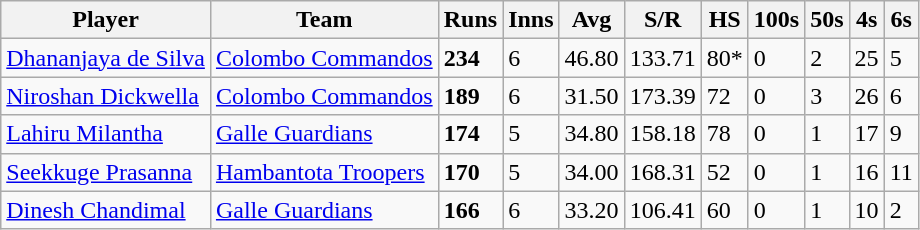<table class="wikitable">
<tr>
<th>Player</th>
<th>Team</th>
<th>Runs</th>
<th>Inns</th>
<th>Avg</th>
<th>S/R</th>
<th>HS</th>
<th>100s</th>
<th>50s</th>
<th>4s</th>
<th>6s</th>
</tr>
<tr>
<td><a href='#'>Dhananjaya de Silva</a></td>
<td><a href='#'>Colombo Commandos</a></td>
<td><strong>234</strong></td>
<td>6</td>
<td>46.80</td>
<td>133.71</td>
<td>80*</td>
<td>0</td>
<td>2</td>
<td>25</td>
<td>5</td>
</tr>
<tr>
<td><a href='#'>Niroshan Dickwella</a></td>
<td><a href='#'>Colombo Commandos</a></td>
<td><strong>189</strong></td>
<td>6</td>
<td>31.50</td>
<td>173.39</td>
<td>72</td>
<td>0</td>
<td>3</td>
<td>26</td>
<td>6</td>
</tr>
<tr>
<td><a href='#'>Lahiru Milantha</a></td>
<td><a href='#'>Galle Guardians</a></td>
<td><strong>174</strong></td>
<td>5</td>
<td>34.80</td>
<td>158.18</td>
<td>78</td>
<td>0</td>
<td>1</td>
<td>17</td>
<td>9</td>
</tr>
<tr>
<td><a href='#'>Seekkuge Prasanna</a></td>
<td><a href='#'>Hambantota Troopers</a></td>
<td><strong>170</strong></td>
<td>5</td>
<td>34.00</td>
<td>168.31</td>
<td>52</td>
<td>0</td>
<td>1</td>
<td>16</td>
<td>11</td>
</tr>
<tr>
<td><a href='#'>Dinesh Chandimal</a></td>
<td><a href='#'>Galle Guardians</a></td>
<td><strong>166</strong></td>
<td>6</td>
<td>33.20</td>
<td>106.41</td>
<td>60</td>
<td>0</td>
<td>1</td>
<td>10</td>
<td>2</td>
</tr>
</table>
